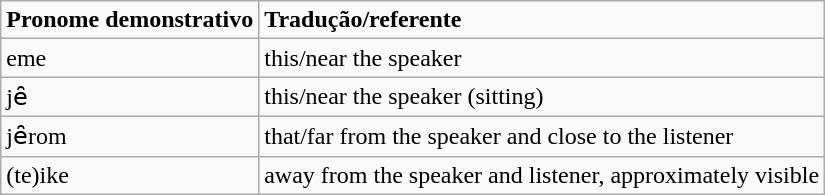<table class="wikitable">
<tr>
<td><strong>Pronome demonstrativo</strong></td>
<td><strong>Tradução/referente</strong></td>
</tr>
<tr>
<td>eme</td>
<td>this/near the speaker</td>
</tr>
<tr>
<td>jȇ</td>
<td>this/near the speaker (sitting)</td>
</tr>
<tr>
<td>jȇrom</td>
<td>that/far from the speaker and close to the listener</td>
</tr>
<tr>
<td>(te)ike</td>
<td>away from the speaker and listener, approximately visible</td>
</tr>
</table>
